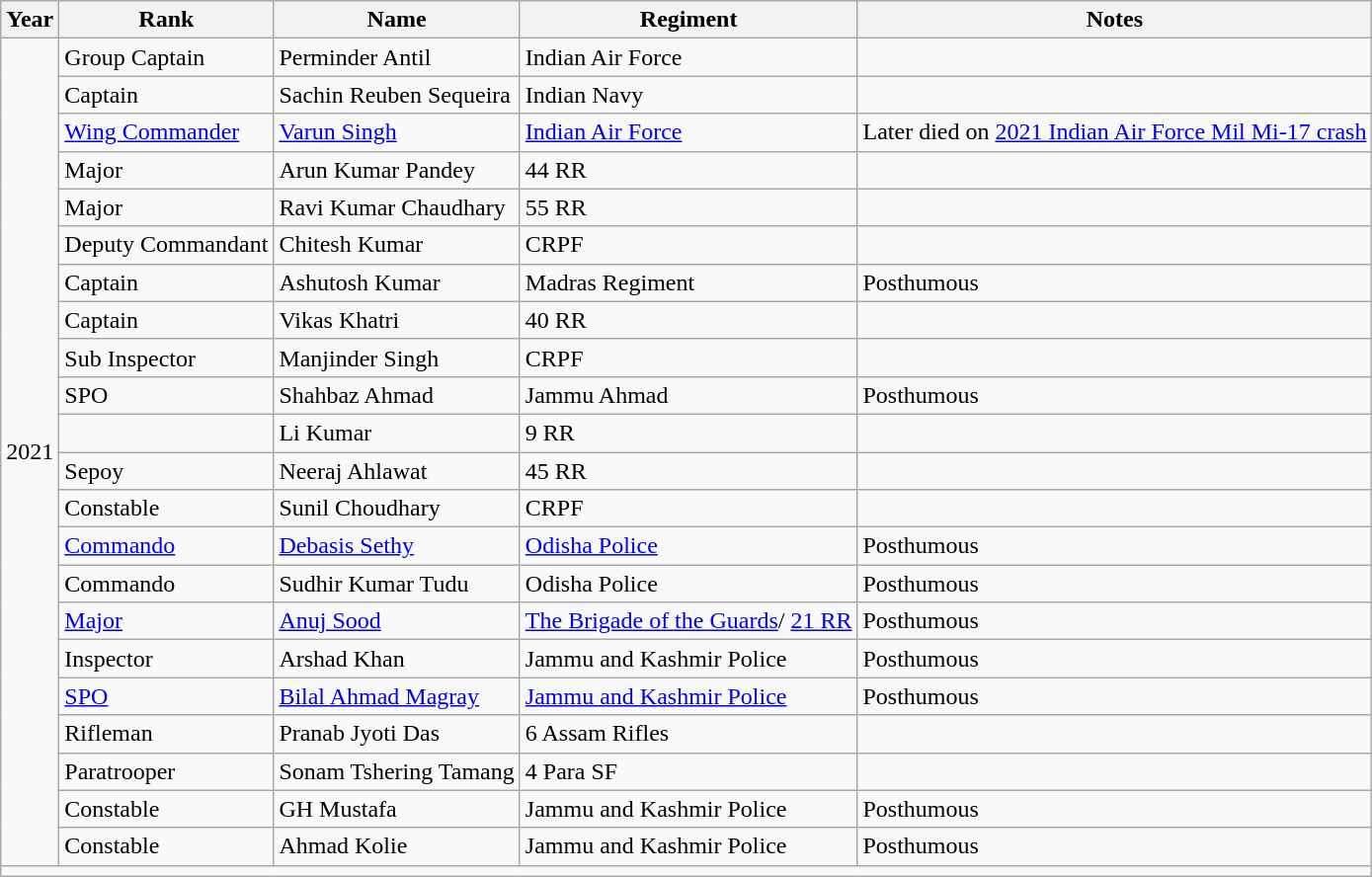<table class="wikitable sortable">
<tr>
<th>Year</th>
<th>Rank</th>
<th>Name</th>
<th>Regiment</th>
<th>Notes</th>
</tr>
<tr>
<td rowspan="22">2021</td>
<td>Group Captain</td>
<td>Perminder Antil</td>
<td>Indian Air Force</td>
<td></td>
</tr>
<tr>
<td>Captain</td>
<td>Sachin Reuben Sequeira</td>
<td>Indian Navy</td>
<td></td>
</tr>
<tr>
<td><a href='#'>Wing Commander</a></td>
<td><a href='#'>Varun Singh</a></td>
<td><a href='#'>Indian Air Force</a></td>
<td>Later died on <a href='#'>2021 Indian Air Force Mil Mi-17 crash</a></td>
</tr>
<tr>
<td>Major</td>
<td>Arun Kumar Pandey</td>
<td>44 RR</td>
<td></td>
</tr>
<tr>
<td>Major</td>
<td>Ravi Kumar Chaudhary</td>
<td>55 RR</td>
<td></td>
</tr>
<tr>
<td>Deputy Commandant</td>
<td>Chitesh Kumar</td>
<td>CRPF</td>
<td></td>
</tr>
<tr>
<td>Captain</td>
<td>Ashutosh Kumar</td>
<td>Madras Regiment</td>
<td>Posthumous</td>
</tr>
<tr>
<td>Captain</td>
<td>Vikas Khatri</td>
<td>40 RR</td>
<td></td>
</tr>
<tr>
<td>Sub Inspector</td>
<td>Manjinder Singh</td>
<td>CRPF</td>
<td></td>
</tr>
<tr>
<td>SPO</td>
<td>Shahbaz Ahmad</td>
<td>Jammu Ahmad</td>
<td>Posthumous</td>
</tr>
<tr>
<td></td>
<td>Li Kumar</td>
<td>9 RR</td>
<td></td>
</tr>
<tr>
<td>Sepoy</td>
<td>Neeraj Ahlawat</td>
<td>45 RR</td>
<td></td>
</tr>
<tr>
<td>Constable</td>
<td>Sunil Choudhary</td>
<td>CRPF</td>
<td></td>
</tr>
<tr>
<td><a href='#'>Commando</a></td>
<td><a href='#'>Debasis Sethy</a></td>
<td><a href='#'>Odisha Police</a></td>
<td>Posthumous</td>
</tr>
<tr>
<td>Commando</td>
<td>Sudhir Kumar Tudu</td>
<td>Odisha Police</td>
<td>Posthumous</td>
</tr>
<tr>
<td><a href='#'>Major</a></td>
<td><a href='#'>Anuj Sood</a></td>
<td><a href='#'>The Brigade of the Guards</a>/ <a href='#'>21 RR</a></td>
<td>Posthumous</td>
</tr>
<tr>
<td>Inspector</td>
<td>Arshad Khan</td>
<td>Jammu and Kashmir Police</td>
<td>Posthumous</td>
</tr>
<tr>
<td><a href='#'>SPO</a></td>
<td><a href='#'>Bilal Ahmad Magray</a></td>
<td><a href='#'>Jammu and Kashmir Police</a></td>
<td>Posthumous</td>
</tr>
<tr>
<td>Rifleman</td>
<td>Pranab Jyoti Das</td>
<td>6 Assam Rifles</td>
<td></td>
</tr>
<tr>
<td>Paratrooper</td>
<td>Sonam Tshering Tamang</td>
<td>4 Para SF</td>
<td></td>
</tr>
<tr>
<td>Constable</td>
<td>GH Mustafa</td>
<td>Jammu and Kashmir Police</td>
<td>Posthumous</td>
</tr>
<tr>
<td>Constable</td>
<td>Ahmad Kolie</td>
<td>Jammu and Kashmir Police</td>
<td>Posthumous</td>
</tr>
<tr>
<td colspan="5"></td>
</tr>
</table>
